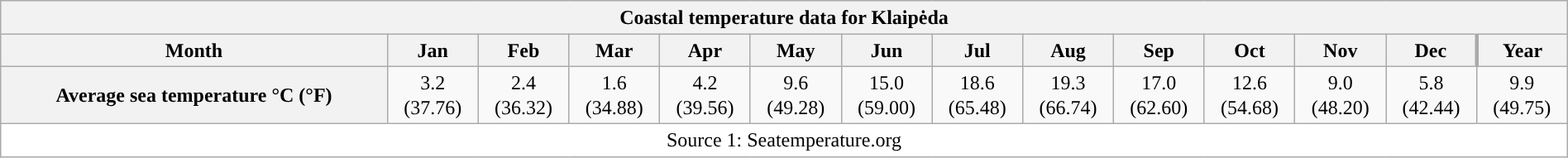<table style="width:100%;text-align:center;line-height:1.2em;margin-left:auto;margin-right:auto" class="wikitable">
<tr>
<th Colspan=14>Coastal temperature data for Klaipėda</th>
</tr>
<tr>
<th>Month</th>
<th>Jan</th>
<th>Feb</th>
<th>Mar</th>
<th>Apr</th>
<th>May</th>
<th>Jun</th>
<th>Jul</th>
<th>Aug</th>
<th>Sep</th>
<th>Oct</th>
<th>Nov</th>
<th>Dec</th>
<th style="border-left-width:medium">Year</th>
</tr>
<tr>
<th>Average sea temperature °C (°F)</th>
<td>3.2<br>(37.76)</td>
<td>2.4<br>(36.32)</td>
<td>1.6<br>(34.88)</td>
<td>4.2<br>(39.56)</td>
<td>9.6<br>(49.28)</td>
<td>15.0<br>(59.00)</td>
<td>18.6<br>(65.48)</td>
<td>19.3<br>(66.74)</td>
<td>17.0<br>(62.60)</td>
<td>12.6<br>(54.68)</td>
<td>9.0<br>(48.20)</td>
<td>5.8<br>(42.44)</td>
<td>9.9<br>(49.75)</td>
</tr>
<tr>
<th Colspan=14 style="background:#ffffff;font-weight:normal;font-size:100%;">Source 1: Seatemperature.org</th>
</tr>
</table>
